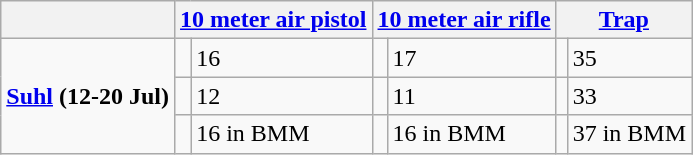<table class="wikitable">
<tr>
<th></th>
<th colspan="2"><a href='#'>10 meter air pistol</a></th>
<th colspan="2"><a href='#'>10 meter air rifle</a></th>
<th colspan="2"><a href='#'>Trap</a></th>
</tr>
<tr>
<td rowspan="3"><strong><a href='#'>Suhl</a></strong> <strong> (12-20 Jul)</strong></td>
<td></td>
<td> 16</td>
<td></td>
<td> 17</td>
<td></td>
<td> 35</td>
</tr>
<tr>
<td></td>
<td> 12</td>
<td></td>
<td> 11</td>
<td></td>
<td> 33</td>
</tr>
<tr>
<td></td>
<td> 16 in BMM</td>
<td></td>
<td> 16 in BMM</td>
<td></td>
<td> 37 in BMM</td>
</tr>
</table>
